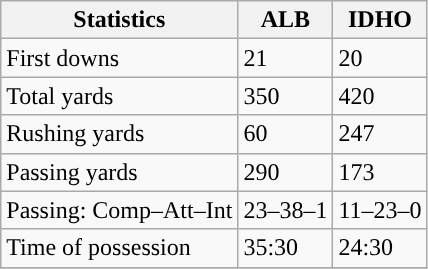<table class="wikitable" style="float: left;">
<tr>
<th>Statistics</th>
<th>ALB</th>
<th>IDHO</th>
</tr>
<tr>
<td>First downs</td>
<td>21</td>
<td>20</td>
</tr>
<tr>
<td>Total yards</td>
<td>350</td>
<td>420</td>
</tr>
<tr>
<td>Rushing yards</td>
<td>60</td>
<td>247</td>
</tr>
<tr>
<td>Passing yards</td>
<td>290</td>
<td>173</td>
</tr>
<tr>
<td>Passing: Comp–Att–Int</td>
<td>23–38–1</td>
<td>11–23–0</td>
</tr>
<tr>
<td>Time of possession</td>
<td>35:30</td>
<td>24:30</td>
</tr>
<tr>
</tr>
</table>
